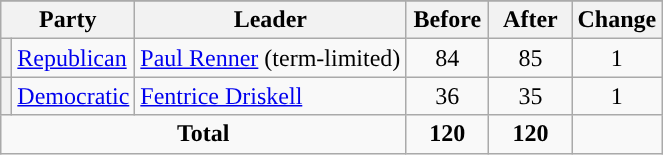<table class="wikitable" style="text-align:center;">
<tr>
</tr>
<tr>
<th colspan="2">Party</th>
<th>Leader</th>
<th style="width:3em">Before</th>
<th style="width:3em">After</th>
<th style="width:3em">Change</th>
</tr>
<tr>
<th style="background-color:"></th>
<td style="text-align:left;"><a href='#'>Republican</a></td>
<td style="text-align:left;"><a href='#'>Paul Renner</a> (term-limited)</td>
<td>84</td>
<td>85</td>
<td> 1</td>
</tr>
<tr>
<th style="background-color:"></th>
<td style="text-align:left;"><a href='#'>Democratic</a></td>
<td style="text-align:left;"><a href='#'>Fentrice Driskell</a></td>
<td>36</td>
<td>35</td>
<td> 1</td>
</tr>
<tr>
<td colspan="3"><strong>Total</strong></td>
<td><strong>120</strong></td>
<td><strong>120</strong></td>
<td></td>
</tr>
</table>
